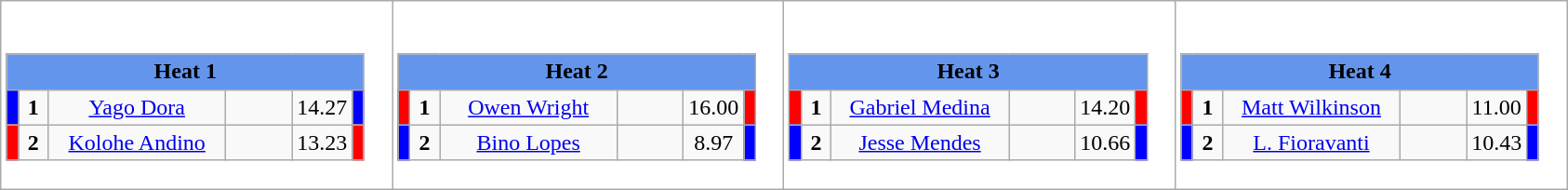<table class="wikitable" style="background:#fff;">
<tr>
<td><div><br><table class="wikitable">
<tr>
<td colspan="6"  style="text-align:center; background:#6495ed;"><strong>Heat 1</strong></td>
</tr>
<tr>
<td style="width:01px; background: #00f;"></td>
<td style="width:14px; text-align:center;"><strong>1</strong></td>
<td style="width:120px; text-align:center;"><a href='#'>Yago Dora</a></td>
<td style="width:40px; text-align:center;"></td>
<td style="width:20px; text-align:center;">14.27</td>
<td style="width:01px; background: #00f;"></td>
</tr>
<tr>
<td style="width:01px; background: #f00;"></td>
<td style="width:14px; text-align:center;"><strong>2</strong></td>
<td style="width:120px; text-align:center;"><a href='#'>Kolohe Andino</a></td>
<td style="width:40px; text-align:center;"></td>
<td style="width:20px; text-align:center;">13.23</td>
<td style="width:01px; background: #f00;"></td>
</tr>
</table>
</div></td>
<td><div><br><table class="wikitable">
<tr>
<td colspan="6"  style="text-align:center; background:#6495ed;"><strong>Heat 2</strong></td>
</tr>
<tr>
<td style="width:01px; background: #f00;"></td>
<td style="width:14px; text-align:center;"><strong>1</strong></td>
<td style="width:120px; text-align:center;"><a href='#'>Owen Wright</a></td>
<td style="width:40px; text-align:center;"></td>
<td style="width:20px; text-align:center;">16.00</td>
<td style="width:01px; background: #f00;"></td>
</tr>
<tr>
<td style="width:01px; background: #00f;"></td>
<td style="width:14px; text-align:center;"><strong>2</strong></td>
<td style="width:120px; text-align:center;"><a href='#'>Bino Lopes</a></td>
<td style="width:40px; text-align:center;"></td>
<td style="width:20px; text-align:center;">8.97</td>
<td style="width:01px; background: #00f;"></td>
</tr>
</table>
</div></td>
<td><div><br><table class="wikitable">
<tr>
<td colspan="6"  style="text-align:center; background:#6495ed;"><strong>Heat 3</strong></td>
</tr>
<tr>
<td style="width:01px; background: #f00;"></td>
<td style="width:14px; text-align:center;"><strong>1</strong></td>
<td style="width:120px; text-align:center;"><a href='#'>Gabriel Medina</a></td>
<td style="width:40px; text-align:center;"></td>
<td style="width:20px; text-align:center;">14.20</td>
<td style="width:01px; background: #f00;"></td>
</tr>
<tr>
<td style="width:01px; background: #00f;"></td>
<td style="width:14px; text-align:center;"><strong>2</strong></td>
<td style="width:120px; text-align:center;"><a href='#'>Jesse Mendes</a></td>
<td style="width:40px; text-align:center;"></td>
<td style="width:20px; text-align:center;">10.66</td>
<td style="width:01px; background: #00f;"></td>
</tr>
</table>
</div></td>
<td><div><br><table class="wikitable">
<tr>
<td colspan="6"  style="text-align:center; background:#6495ed;"><strong>Heat 4</strong></td>
</tr>
<tr>
<td style="width:01px; background: #f00;"></td>
<td style="width:14px; text-align:center;"><strong>1</strong></td>
<td style="width:120px; text-align:center;"><a href='#'>Matt Wilkinson</a></td>
<td style="width:40px; text-align:center;"></td>
<td style="width:20px; text-align:center;">11.00</td>
<td style="width:01px; background: #f00;"></td>
</tr>
<tr>
<td style="width:01px; background: #00f;"></td>
<td style="width:14px; text-align:center;"><strong>2</strong></td>
<td style="width:120px; text-align:center;"><a href='#'>L. Fioravanti</a></td>
<td style="width:40px; text-align:center;"></td>
<td style="width:20px; text-align:center;">10.43</td>
<td style="width:01px; background: #00f;"></td>
</tr>
</table>
</div></td>
</tr>
</table>
